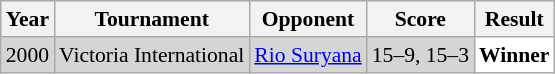<table class="sortable wikitable" style="font-size: 90%;">
<tr>
<th>Year</th>
<th>Tournament</th>
<th>Opponent</th>
<th>Score</th>
<th>Result</th>
</tr>
<tr style="background:#D5D5D5">
<td align="center">2000</td>
<td align="left">Victoria International</td>
<td align="left"> <a href='#'>Rio Suryana</a></td>
<td align="left">15–9, 15–3</td>
<td style="text-align:left; background:white"> <strong>Winner</strong></td>
</tr>
</table>
